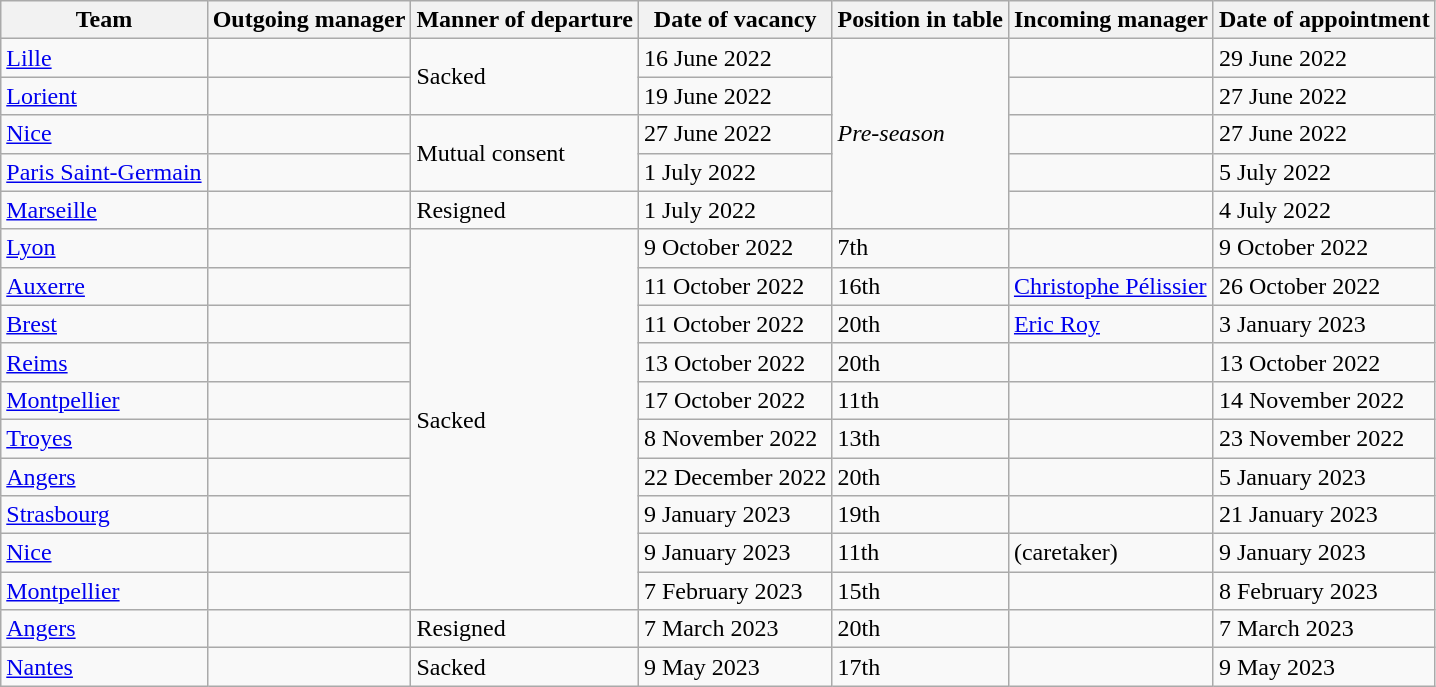<table class="wikitable sortable">
<tr>
<th>Team</th>
<th>Outgoing manager</th>
<th>Manner of departure</th>
<th>Date of vacancy</th>
<th>Position in table</th>
<th>Incoming manager</th>
<th>Date of appointment</th>
</tr>
<tr>
<td><a href='#'>Lille</a></td>
<td> </td>
<td rowspan=2>Sacked</td>
<td>16 June 2022</td>
<td rowspan="5"><em>Pre-season</em></td>
<td> </td>
<td>29 June 2022</td>
</tr>
<tr>
<td><a href='#'>Lorient</a></td>
<td> </td>
<td>19 June 2022</td>
<td> </td>
<td>27 June 2022</td>
</tr>
<tr>
<td><a href='#'>Nice</a></td>
<td> </td>
<td rowspan="2">Mutual consent</td>
<td>27 June 2022</td>
<td> </td>
<td>27 June 2022</td>
</tr>
<tr>
<td><a href='#'>Paris Saint-Germain</a></td>
<td> </td>
<td>1 July 2022</td>
<td> </td>
<td>5 July 2022</td>
</tr>
<tr>
<td><a href='#'>Marseille</a></td>
<td> </td>
<td>Resigned</td>
<td>1 July 2022</td>
<td> </td>
<td>4 July 2022</td>
</tr>
<tr>
<td><a href='#'>Lyon</a></td>
<td> </td>
<td rowspan=10>Sacked</td>
<td>9 October 2022</td>
<td>7th</td>
<td> </td>
<td>9 October 2022</td>
</tr>
<tr>
<td><a href='#'>Auxerre</a></td>
<td> </td>
<td>11 October 2022</td>
<td>16th</td>
<td> <a href='#'>Christophe Pélissier</a></td>
<td>26 October 2022</td>
</tr>
<tr>
<td><a href='#'>Brest</a></td>
<td> </td>
<td>11 October 2022</td>
<td>20th</td>
<td> <a href='#'>Eric Roy</a></td>
<td>3 January 2023</td>
</tr>
<tr>
<td><a href='#'>Reims</a></td>
<td> </td>
<td>13 October 2022</td>
<td>20th</td>
<td> </td>
<td>13 October 2022</td>
</tr>
<tr>
<td><a href='#'>Montpellier</a></td>
<td> </td>
<td>17 October 2022</td>
<td>11th</td>
<td> </td>
<td>14 November 2022</td>
</tr>
<tr>
<td><a href='#'>Troyes</a></td>
<td> </td>
<td>8 November 2022</td>
<td>13th</td>
<td> </td>
<td>23 November 2022</td>
</tr>
<tr>
<td><a href='#'>Angers</a></td>
<td> </td>
<td>22 December 2022</td>
<td>20th</td>
<td> </td>
<td>5 January 2023</td>
</tr>
<tr>
<td><a href='#'>Strasbourg</a></td>
<td> </td>
<td>9 January 2023</td>
<td>19th</td>
<td> </td>
<td>21 January 2023</td>
</tr>
<tr>
<td><a href='#'>Nice</a></td>
<td> </td>
<td>9 January 2023</td>
<td>11th</td>
<td>  (caretaker)</td>
<td>9 January 2023</td>
</tr>
<tr>
<td><a href='#'>Montpellier</a></td>
<td> </td>
<td>7 February 2023</td>
<td>15th</td>
<td> </td>
<td>8 February 2023</td>
</tr>
<tr>
<td><a href='#'>Angers</a></td>
<td> </td>
<td>Resigned</td>
<td>7 March 2023</td>
<td>20th</td>
<td> </td>
<td>7 March 2023</td>
</tr>
<tr>
<td><a href='#'>Nantes</a></td>
<td> </td>
<td>Sacked</td>
<td>9 May 2023</td>
<td>17th</td>
<td> </td>
<td>9 May 2023</td>
</tr>
</table>
